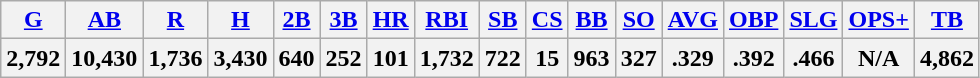<table class="wikitable" style="text-align:center;">
<tr>
<th><a href='#'>G</a></th>
<th><a href='#'>AB</a></th>
<th><a href='#'>R</a></th>
<th><a href='#'>H</a></th>
<th><a href='#'>2B</a></th>
<th><a href='#'>3B</a></th>
<th><a href='#'>HR</a></th>
<th><a href='#'>RBI</a></th>
<th><a href='#'>SB</a></th>
<th><a href='#'>CS</a></th>
<th><a href='#'>BB</a></th>
<th><a href='#'>SO</a></th>
<th><a href='#'>AVG</a></th>
<th><a href='#'>OBP</a></th>
<th><a href='#'>SLG</a></th>
<th><a href='#'>OPS+</a></th>
<th><a href='#'>TB</a></th>
</tr>
<tr>
<th>2,792</th>
<th>10,430</th>
<th>1,736</th>
<th>3,430</th>
<th>640</th>
<th>252</th>
<th>101</th>
<th>1,732</th>
<th>722</th>
<th>15</th>
<th>963</th>
<th>327</th>
<th>.329</th>
<th>.392</th>
<th>.466</th>
<th>N/A</th>
<th>4,862</th>
</tr>
</table>
